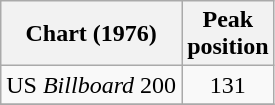<table class="wikitable">
<tr>
<th>Chart  (1976)</th>
<th>Peak<br>position</th>
</tr>
<tr>
<td>US <em>Billboard</em> 200</td>
<td align="center">131</td>
</tr>
<tr>
</tr>
</table>
